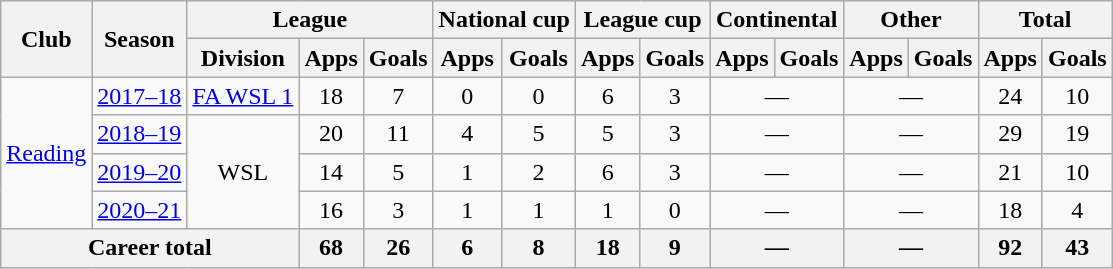<table class="wikitable" style="text-align:center">
<tr>
<th rowspan="2">Club</th>
<th rowspan="2">Season</th>
<th colspan="3">League</th>
<th colspan="2">National cup</th>
<th colspan="2">League cup</th>
<th colspan="2">Continental</th>
<th colspan="2">Other</th>
<th colspan="2">Total</th>
</tr>
<tr>
<th>Division</th>
<th>Apps</th>
<th>Goals</th>
<th>Apps</th>
<th>Goals</th>
<th>Apps</th>
<th>Goals</th>
<th>Apps</th>
<th>Goals</th>
<th>Apps</th>
<th>Goals</th>
<th>Apps</th>
<th>Goals</th>
</tr>
<tr>
<td rowspan="4"><a href='#'>Reading</a></td>
<td><a href='#'>2017–18</a></td>
<td><a href='#'>FA WSL 1</a></td>
<td>18</td>
<td>7</td>
<td>0</td>
<td>0</td>
<td>6</td>
<td>3</td>
<td colspan="2">—</td>
<td colspan="2">—</td>
<td>24</td>
<td>10</td>
</tr>
<tr>
<td><a href='#'>2018–19</a></td>
<td rowspan="3">WSL</td>
<td>20</td>
<td>11</td>
<td>4</td>
<td>5</td>
<td>5</td>
<td>3</td>
<td colspan="2">—</td>
<td colspan="2">—</td>
<td>29</td>
<td>19</td>
</tr>
<tr>
<td><a href='#'>2019–20</a></td>
<td>14</td>
<td>5</td>
<td>1</td>
<td>2</td>
<td>6</td>
<td>3</td>
<td colspan="2">—</td>
<td colspan="2">—</td>
<td>21</td>
<td>10</td>
</tr>
<tr>
<td><a href='#'>2020–21</a></td>
<td>16</td>
<td>3</td>
<td>1</td>
<td>1</td>
<td>1</td>
<td>0</td>
<td colspan="2">—</td>
<td colspan="2">—</td>
<td>18</td>
<td>4</td>
</tr>
<tr>
<th colspan="3">Career total</th>
<th>68</th>
<th>26</th>
<th>6</th>
<th>8</th>
<th>18</th>
<th>9</th>
<th colspan="2">—</th>
<th colspan="2">—</th>
<th>92</th>
<th>43</th>
</tr>
</table>
